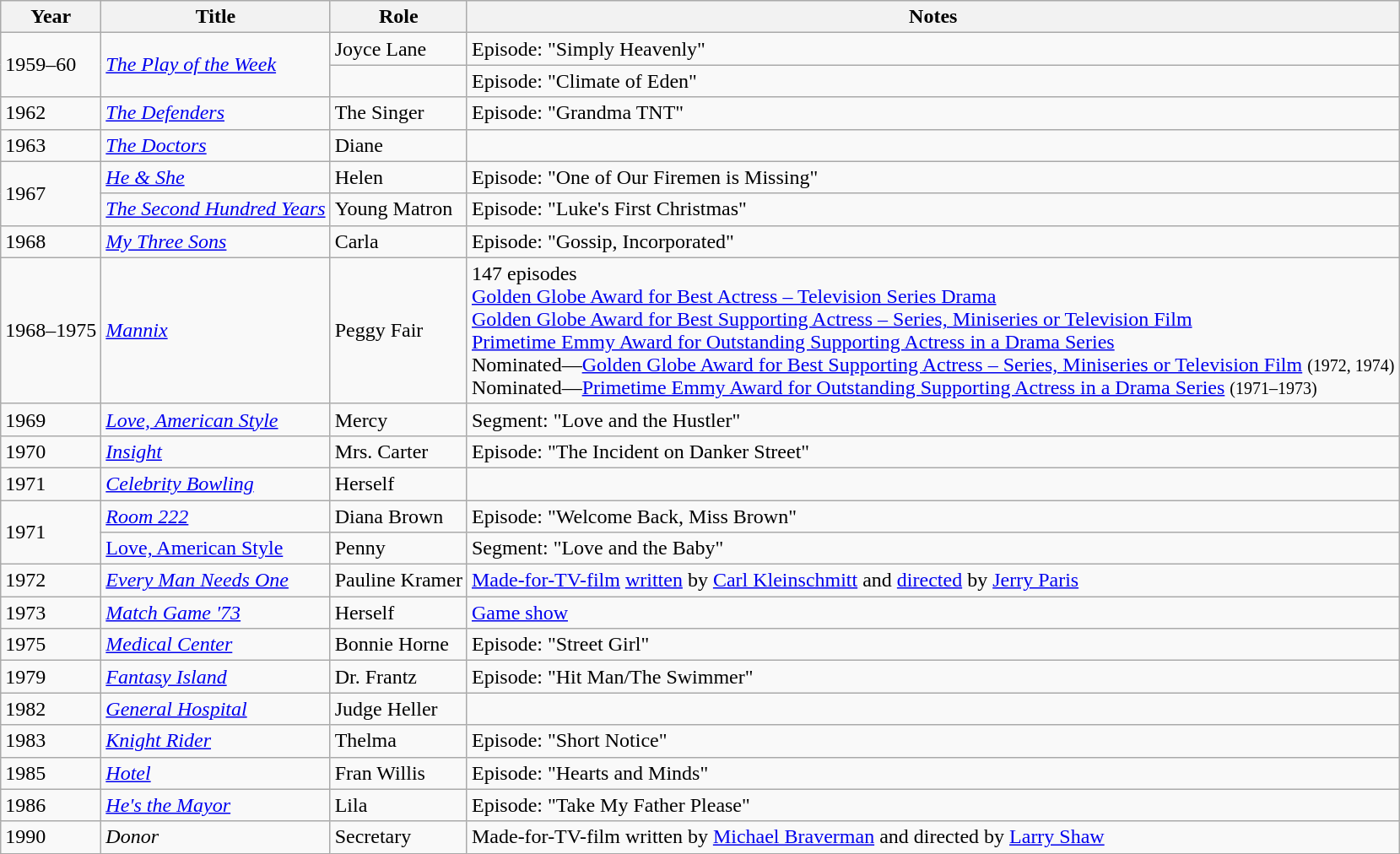<table class="wikitable sortable">
<tr>
<th>Year</th>
<th>Title</th>
<th>Role</th>
<th class="unsortable">Notes</th>
</tr>
<tr>
<td rowspan="2">1959–60</td>
<td rowspan="2"><em><a href='#'>The Play of the Week</a></em></td>
<td>Joyce Lane</td>
<td>Episode: "Simply Heavenly"</td>
</tr>
<tr>
<td></td>
<td>Episode: "Climate of Eden"</td>
</tr>
<tr>
<td>1962</td>
<td><em><a href='#'>The Defenders</a></em></td>
<td>The Singer</td>
<td>Episode: "Grandma TNT"</td>
</tr>
<tr>
<td>1963</td>
<td><em><a href='#'>The Doctors</a></em></td>
<td>Diane</td>
<td></td>
</tr>
<tr>
<td rowspan="2">1967</td>
<td><em><a href='#'>He & She</a></em></td>
<td>Helen</td>
<td>Episode: "One of Our Firemen is Missing"</td>
</tr>
<tr>
<td><em><a href='#'>The Second Hundred Years</a></em></td>
<td>Young Matron</td>
<td>Episode: "Luke's First Christmas"</td>
</tr>
<tr>
<td>1968</td>
<td><em><a href='#'>My Three Sons</a></em></td>
<td>Carla</td>
<td>Episode: "Gossip, Incorporated"</td>
</tr>
<tr>
<td>1968–1975</td>
<td><em><a href='#'>Mannix</a></em></td>
<td>Peggy Fair</td>
<td>147 episodes<br><a href='#'>Golden Globe Award for Best Actress – Television Series Drama</a><br><a href='#'>Golden Globe Award for Best Supporting Actress – Series, Miniseries or Television Film</a><br><a href='#'>Primetime Emmy Award for Outstanding Supporting Actress in a Drama Series</a><br>Nominated—<a href='#'>Golden Globe Award for Best Supporting Actress – Series, Miniseries or Television Film</a> <small>(1972, 1974)</small><br>Nominated—<a href='#'>Primetime Emmy Award for Outstanding Supporting Actress in a Drama Series</a> <small>(1971–1973)</small></td>
</tr>
<tr>
<td>1969</td>
<td><em><a href='#'>Love, American Style</a></em></td>
<td>Mercy</td>
<td>Segment: "Love and the Hustler"</td>
</tr>
<tr>
<td>1970</td>
<td><em><a href='#'>Insight</a></em></td>
<td>Mrs. Carter</td>
<td>Episode: "The Incident on Danker Street"</td>
</tr>
<tr>
<td>1971</td>
<td><em><a href='#'>Celebrity Bowling</a></em></td>
<td>Herself</td>
<td></td>
</tr>
<tr>
<td rowspan="2">1971</td>
<td><em><a href='#'>Room 222</a></em></td>
<td>Diana Brown</td>
<td>Episode: "Welcome Back, Miss Brown"</td>
</tr>
<tr>
<td><a href='#'>Love, American Style</a></td>
<td>Penny</td>
<td>Segment: "Love and the Baby"</td>
</tr>
<tr>
<td>1972</td>
<td><em><a href='#'>Every Man Needs One</a></em></td>
<td>Pauline Kramer</td>
<td><a href='#'>Made-for-TV-film</a> <a href='#'>written</a> by <a href='#'>Carl Kleinschmitt</a> and <a href='#'>directed</a> by <a href='#'>Jerry Paris</a></td>
</tr>
<tr>
<td>1973</td>
<td><em><a href='#'>Match Game '73</a></em></td>
<td>Herself</td>
<td><a href='#'>Game show</a></td>
</tr>
<tr>
<td>1975</td>
<td><em><a href='#'>Medical Center</a></em></td>
<td>Bonnie Horne</td>
<td>Episode: "Street Girl"</td>
</tr>
<tr>
<td>1979</td>
<td><em><a href='#'>Fantasy Island</a></em></td>
<td>Dr. Frantz</td>
<td>Episode: "Hit Man/The Swimmer"</td>
</tr>
<tr>
<td>1982</td>
<td><em><a href='#'>General Hospital</a></em></td>
<td>Judge Heller</td>
<td></td>
</tr>
<tr>
<td>1983</td>
<td><em><a href='#'>Knight Rider</a></em></td>
<td>Thelma</td>
<td>Episode: "Short Notice"</td>
</tr>
<tr>
<td>1985</td>
<td><em><a href='#'>Hotel</a></em></td>
<td>Fran Willis</td>
<td>Episode: "Hearts and Minds"</td>
</tr>
<tr>
<td>1986</td>
<td><em><a href='#'>He's the Mayor</a></em></td>
<td>Lila</td>
<td>Episode: "Take My Father Please"</td>
</tr>
<tr>
<td>1990</td>
<td><em>Donor</em></td>
<td>Secretary</td>
<td>Made-for-TV-film written by <a href='#'>Michael Braverman</a> and directed by <a href='#'>Larry Shaw</a></td>
</tr>
</table>
